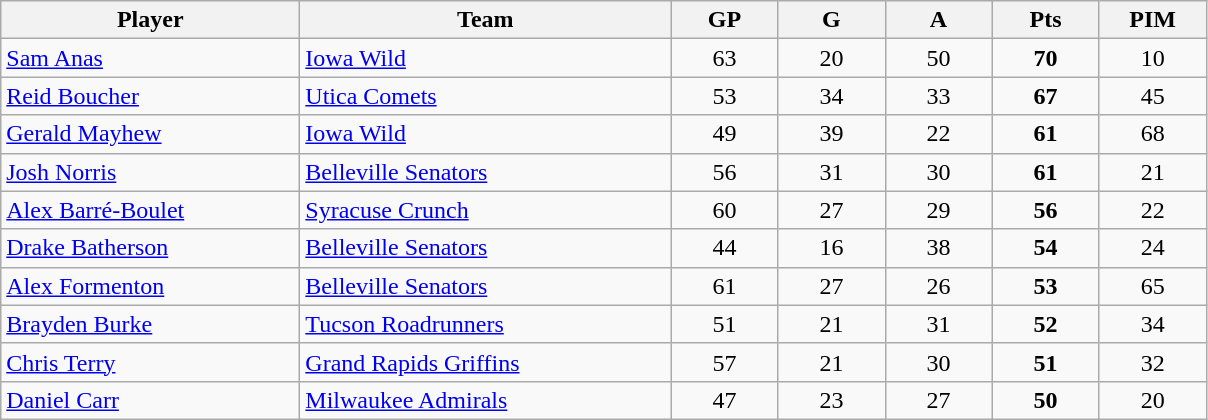<table class="wikitable sortable" style="text-align:center">
<tr>
<th style="width:12em">Player</th>
<th style="width:15em">Team</th>
<th style="width:4em">GP</th>
<th style="width:4em">G</th>
<th style="width:4em">A</th>
<th style="width:4em">Pts</th>
<th style="width:4em">PIM</th>
</tr>
<tr>
<td align=left><a href='#'>Sam Anas</a></td>
<td align=left><a href='#'>Iowa Wild</a></td>
<td>63</td>
<td>20</td>
<td>50</td>
<td><strong>70</strong></td>
<td>10</td>
</tr>
<tr>
<td align=left><a href='#'>Reid Boucher</a></td>
<td align=left><a href='#'>Utica Comets</a></td>
<td>53</td>
<td>34</td>
<td>33</td>
<td><strong>67</strong></td>
<td>45</td>
</tr>
<tr>
<td align=left><a href='#'>Gerald Mayhew</a></td>
<td align=left><a href='#'>Iowa Wild</a></td>
<td>49</td>
<td>39</td>
<td>22</td>
<td><strong>61</strong></td>
<td>68</td>
</tr>
<tr>
<td align=left><a href='#'>Josh Norris</a></td>
<td align=left><a href='#'>Belleville Senators</a></td>
<td>56</td>
<td>31</td>
<td>30</td>
<td><strong>61</strong></td>
<td>21</td>
</tr>
<tr>
<td align=left><a href='#'>Alex Barré-Boulet</a></td>
<td align=left><a href='#'>Syracuse Crunch</a></td>
<td>60</td>
<td>27</td>
<td>29</td>
<td><strong>56</strong></td>
<td>22</td>
</tr>
<tr>
<td align=left><a href='#'>Drake Batherson</a></td>
<td align=left><a href='#'>Belleville Senators</a></td>
<td>44</td>
<td>16</td>
<td>38</td>
<td><strong>54</strong></td>
<td>24</td>
</tr>
<tr>
<td align=left><a href='#'>Alex Formenton</a></td>
<td align=left><a href='#'>Belleville Senators</a></td>
<td>61</td>
<td>27</td>
<td>26</td>
<td><strong>53</strong></td>
<td>65</td>
</tr>
<tr>
<td align=left><a href='#'>Brayden Burke</a></td>
<td align=left><a href='#'>Tucson Roadrunners</a></td>
<td>51</td>
<td>21</td>
<td>31</td>
<td><strong>52</strong></td>
<td>34</td>
</tr>
<tr>
<td align=left><a href='#'>Chris Terry</a></td>
<td align=left><a href='#'>Grand Rapids Griffins</a></td>
<td>57</td>
<td>21</td>
<td>30</td>
<td><strong>51</strong></td>
<td>32</td>
</tr>
<tr>
<td align=left><a href='#'>Daniel Carr</a></td>
<td align=left><a href='#'>Milwaukee Admirals</a></td>
<td>47</td>
<td>23</td>
<td>27</td>
<td><strong>50</strong></td>
<td>20</td>
</tr>
</table>
